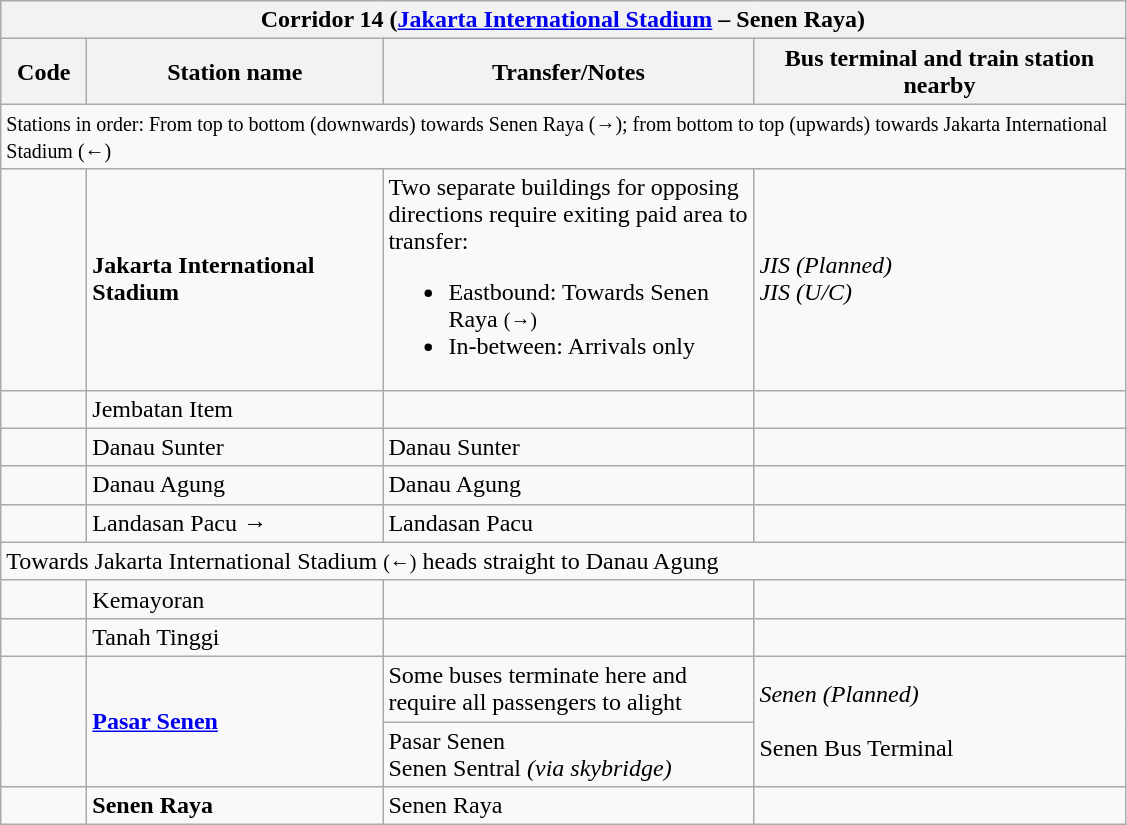<table class="wikitable" style="font-size:100%">
<tr>
<th colspan="4" align="left"> Corridor 14 (<a href='#'>Jakarta International Stadium</a> – Senen Raya)</th>
</tr>
<tr>
<th width="50">Code</th>
<th width="190">Station name</th>
<th width="240">Transfer/Notes</th>
<th width="240">Bus terminal and train station nearby</th>
</tr>
<tr>
<td colspan="4"><small>Stations in order: From top to bottom (downwards) towards Senen Raya (→); from bottom to top (upwards) towards Jakarta International Stadium (←)</small></td>
</tr>
<tr>
<td align="center"><strong></strong></td>
<td><strong>Jakarta International Stadium</strong></td>
<td>Two separate buildings for opposing directions require exiting paid area to transfer:<br><ul><li>Eastbound: Towards Senen Raya <small>(→)</small></li><li>In-between: Arrivals only</li></ul></td>
<td> <em>JIS (Planned)</em><br> <em>JIS (U/C)</em></td>
</tr>
<tr>
<td align="center"><strong></strong></td>
<td>Jembatan Item</td>
<td></td>
<td></td>
</tr>
<tr>
<td align="center"><strong></strong><br><strong></strong></td>
<td>Danau Sunter</td>
<td> Danau Sunter</td>
<td></td>
</tr>
<tr>
<td align="center"><strong></strong><br><strong></strong></td>
<td>Danau Agung</td>
<td> Danau Agung</td>
<td></td>
</tr>
<tr>
<td align="center"><strong></strong><br><strong></strong></td>
<td>Landasan Pacu →</td>
<td> Landasan Pacu</td>
<td></td>
</tr>
<tr>
<td colspan="4">Towards Jakarta International Stadium <small>(←)</small> heads straight to Danau Agung</td>
</tr>
<tr>
<td align="center"><strong></strong></td>
<td>Kemayoran</td>
<td></td>
<td></td>
</tr>
<tr>
<td align="center"><strong></strong></td>
<td>Tanah Tinggi</td>
<td></td>
<td></td>
</tr>
<tr>
<td rowspan="2" align="center"><strong></strong><br><strong></strong></td>
<td rowspan="2"><a href='#'><strong>Pasar Senen</strong></a></td>
<td>Some buses terminate here and require all passengers to alight</td>
<td rowspan="2"> <em>Senen (Planned)</em><br>  <br> Senen Bus Terminal</td>
</tr>
<tr>
<td>   Pasar Senen<br>  Senen Sentral <em>(via skybridge)</em></td>
</tr>
<tr>
<td align="center"><strong></strong><br><strong></strong></td>
<td><strong>Senen Raya</strong></td>
<td> Senen Raya</td>
<td></td>
</tr>
</table>
